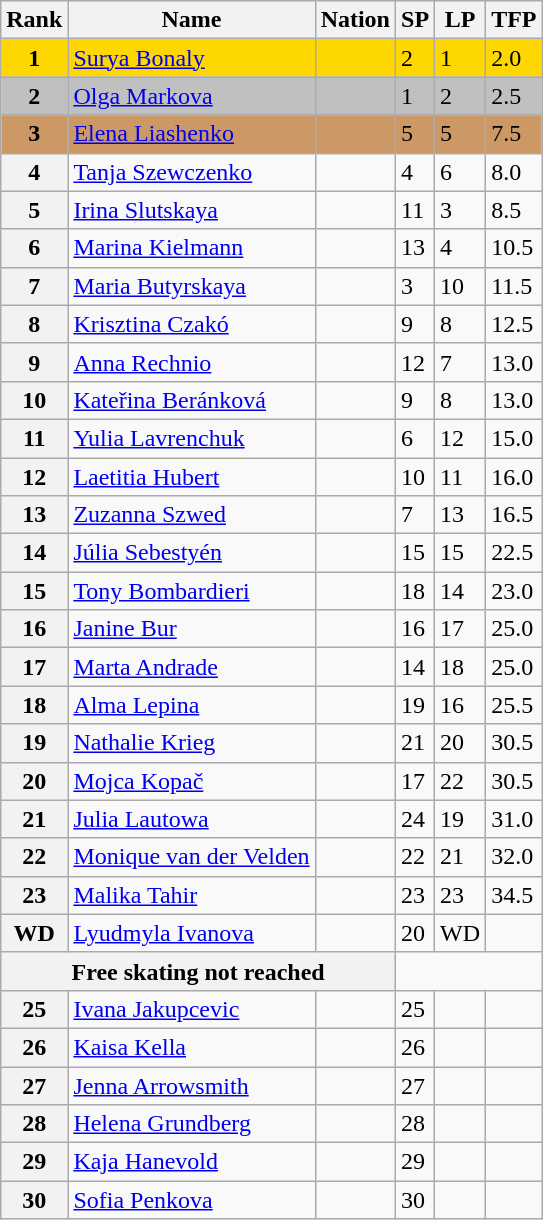<table class="wikitable">
<tr>
<th>Rank</th>
<th>Name</th>
<th>Nation</th>
<th>SP</th>
<th>LP</th>
<th>TFP</th>
</tr>
<tr bgcolor="gold">
<td align="center"><strong>1</strong></td>
<td><a href='#'>Surya Bonaly</a></td>
<td></td>
<td>2</td>
<td>1</td>
<td>2.0</td>
</tr>
<tr bgcolor="silver">
<td align="center"><strong>2</strong></td>
<td><a href='#'>Olga Markova</a></td>
<td></td>
<td>1</td>
<td>2</td>
<td>2.5</td>
</tr>
<tr bgcolor="cc9966">
<td align="center"><strong>3</strong></td>
<td><a href='#'>Elena Liashenko</a></td>
<td></td>
<td>5</td>
<td>5</td>
<td>7.5</td>
</tr>
<tr>
<th>4</th>
<td><a href='#'>Tanja Szewczenko</a></td>
<td></td>
<td>4</td>
<td>6</td>
<td>8.0</td>
</tr>
<tr>
<th>5</th>
<td><a href='#'>Irina Slutskaya</a></td>
<td></td>
<td>11</td>
<td>3</td>
<td>8.5</td>
</tr>
<tr>
<th>6</th>
<td><a href='#'>Marina Kielmann</a></td>
<td></td>
<td>13</td>
<td>4</td>
<td>10.5</td>
</tr>
<tr>
<th>7</th>
<td><a href='#'>Maria Butyrskaya</a></td>
<td></td>
<td>3</td>
<td>10</td>
<td>11.5</td>
</tr>
<tr>
<th>8</th>
<td><a href='#'>Krisztina Czakó</a></td>
<td></td>
<td>9</td>
<td>8</td>
<td>12.5</td>
</tr>
<tr>
<th>9</th>
<td><a href='#'>Anna Rechnio</a></td>
<td></td>
<td>12</td>
<td>7</td>
<td>13.0</td>
</tr>
<tr>
<th>10</th>
<td><a href='#'>Kateřina Beránková</a></td>
<td></td>
<td>9</td>
<td>8</td>
<td>13.0</td>
</tr>
<tr>
<th>11</th>
<td><a href='#'>Yulia Lavrenchuk</a></td>
<td></td>
<td>6</td>
<td>12</td>
<td>15.0</td>
</tr>
<tr>
<th>12</th>
<td><a href='#'>Laetitia Hubert</a></td>
<td></td>
<td>10</td>
<td>11</td>
<td>16.0</td>
</tr>
<tr>
<th>13</th>
<td><a href='#'>Zuzanna Szwed</a></td>
<td></td>
<td>7</td>
<td>13</td>
<td>16.5</td>
</tr>
<tr>
<th>14</th>
<td><a href='#'>Júlia Sebestyén</a></td>
<td></td>
<td>15</td>
<td>15</td>
<td>22.5</td>
</tr>
<tr>
<th>15</th>
<td><a href='#'>Tony Bombardieri</a></td>
<td></td>
<td>18</td>
<td>14</td>
<td>23.0</td>
</tr>
<tr>
<th>16</th>
<td><a href='#'>Janine Bur</a></td>
<td></td>
<td>16</td>
<td>17</td>
<td>25.0</td>
</tr>
<tr>
<th>17</th>
<td><a href='#'>Marta Andrade</a></td>
<td></td>
<td>14</td>
<td>18</td>
<td>25.0</td>
</tr>
<tr>
<th>18</th>
<td><a href='#'>Alma Lepina</a></td>
<td></td>
<td>19</td>
<td>16</td>
<td>25.5</td>
</tr>
<tr>
<th>19</th>
<td><a href='#'>Nathalie Krieg</a></td>
<td></td>
<td>21</td>
<td>20</td>
<td>30.5</td>
</tr>
<tr>
<th>20</th>
<td><a href='#'>Mojca Kopač</a></td>
<td></td>
<td>17</td>
<td>22</td>
<td>30.5</td>
</tr>
<tr>
<th>21</th>
<td><a href='#'>Julia Lautowa</a></td>
<td></td>
<td>24</td>
<td>19</td>
<td>31.0</td>
</tr>
<tr>
<th>22</th>
<td><a href='#'>Monique van der Velden</a></td>
<td></td>
<td>22</td>
<td>21</td>
<td>32.0</td>
</tr>
<tr>
<th>23</th>
<td><a href='#'>Malika Tahir</a></td>
<td></td>
<td>23</td>
<td>23</td>
<td>34.5</td>
</tr>
<tr>
<th>WD</th>
<td><a href='#'>Lyudmyla Ivanova</a></td>
<td></td>
<td>20</td>
<td>WD</td>
<td></td>
</tr>
<tr>
<th colspan=3>Free skating not reached</th>
</tr>
<tr>
<th>25</th>
<td><a href='#'>Ivana Jakupcevic</a></td>
<td></td>
<td>25</td>
<td></td>
<td></td>
</tr>
<tr>
<th>26</th>
<td><a href='#'>Kaisa Kella</a></td>
<td></td>
<td>26</td>
<td></td>
<td></td>
</tr>
<tr>
<th>27</th>
<td><a href='#'>Jenna Arrowsmith</a></td>
<td></td>
<td>27</td>
<td></td>
<td></td>
</tr>
<tr>
<th>28</th>
<td><a href='#'>Helena Grundberg</a></td>
<td></td>
<td>28</td>
<td></td>
<td></td>
</tr>
<tr>
<th>29</th>
<td><a href='#'>Kaja Hanevold</a></td>
<td></td>
<td>29</td>
<td></td>
<td></td>
</tr>
<tr>
<th>30</th>
<td><a href='#'>Sofia Penkova</a></td>
<td></td>
<td>30</td>
<td></td>
<td></td>
</tr>
</table>
